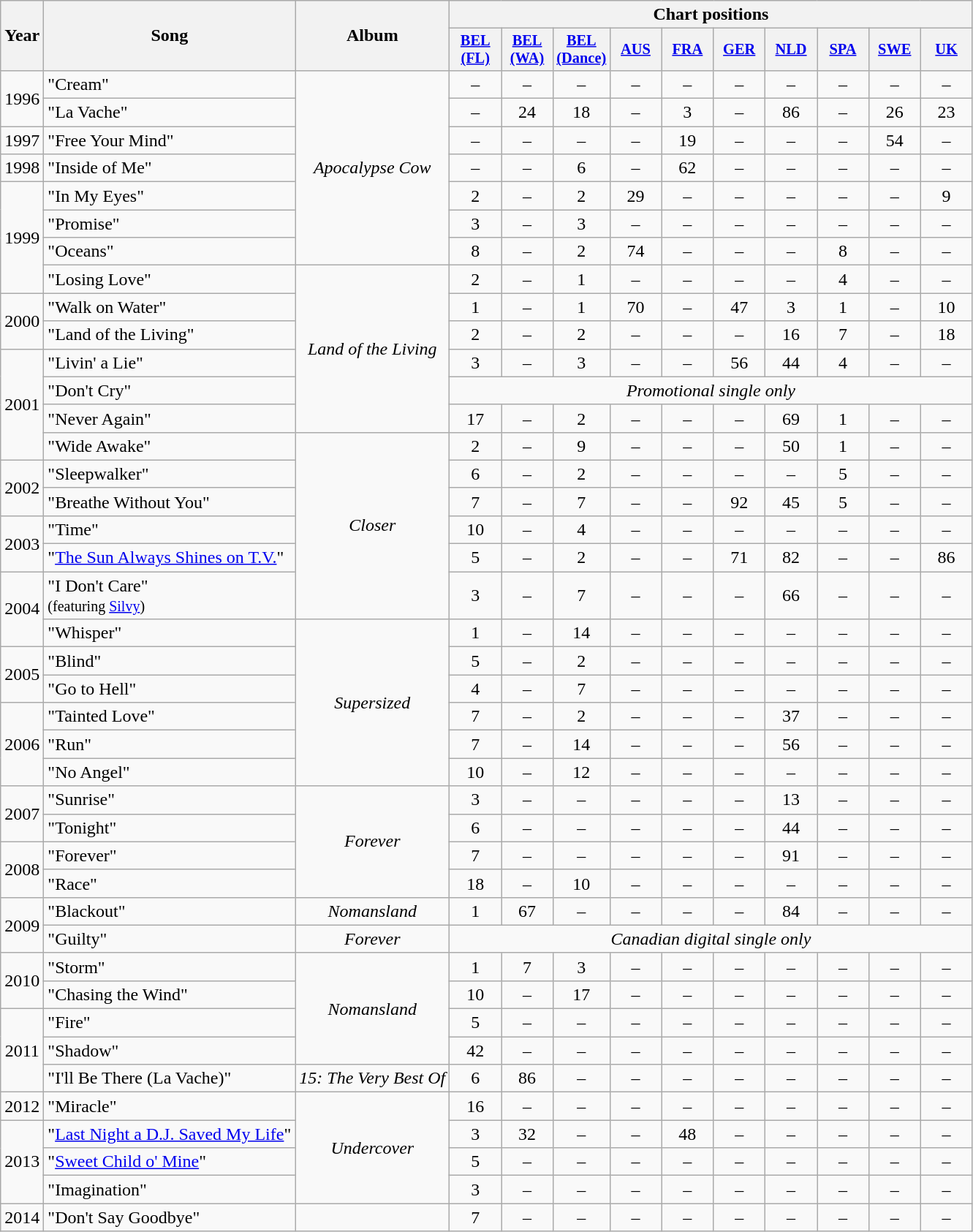<table class="wikitable" style="text-align:center;">
<tr>
<th rowspan="2">Year</th>
<th rowspan="2">Song</th>
<th rowspan="2">Album</th>
<th colspan="10">Chart positions</th>
</tr>
<tr>
<th style="width:3em;font-size:85%;"><a href='#'>BEL<br>(FL)</a><br></th>
<th style="width:3em;font-size:85%;"><a href='#'>BEL<br>(WA)</a><br></th>
<th style="width:3em;font-size:85%;"><a href='#'>BEL<br>(Dance)</a></th>
<th style="width:3em;font-size:85%;"><a href='#'>AUS</a><br></th>
<th style="width:3em;font-size:85%;"><a href='#'>FRA</a><br></th>
<th style="width:3em;font-size:85%;"><a href='#'>GER</a></th>
<th style="width:3em;font-size:85%;"><a href='#'>NLD</a><br></th>
<th style="width:3em;font-size:85%;"><a href='#'>SPA</a></th>
<th style="width:3em;font-size:85%;"><a href='#'>SWE</a><br></th>
<th style="width:3em;font-size:85%;"><a href='#'>UK</a><br></th>
</tr>
<tr>
<td rowspan="2">1996</td>
<td style="text-align:left;">"Cream"</td>
<td rowspan="7"><em>Apocalypse Cow</em></td>
<td>–</td>
<td>–</td>
<td>–</td>
<td>–</td>
<td>–</td>
<td>–</td>
<td>–</td>
<td>–</td>
<td>–</td>
<td>–</td>
</tr>
<tr>
<td style="text-align:left;">"La Vache"</td>
<td>–</td>
<td>24</td>
<td>18</td>
<td>–</td>
<td>3</td>
<td>–</td>
<td>86</td>
<td>–</td>
<td>26</td>
<td>23</td>
</tr>
<tr>
<td>1997</td>
<td align="left">"Free Your Mind"</td>
<td>–</td>
<td>–</td>
<td>–</td>
<td>–</td>
<td>19</td>
<td>–</td>
<td>–</td>
<td>–</td>
<td>54</td>
<td>–</td>
</tr>
<tr>
<td>1998</td>
<td style="text-align:left;">"Inside of Me"</td>
<td>–</td>
<td>–</td>
<td>6</td>
<td>–</td>
<td>62</td>
<td>–</td>
<td>–</td>
<td>–</td>
<td>–</td>
<td>–</td>
</tr>
<tr>
<td rowspan="4">1999</td>
<td align="left">"In My Eyes"</td>
<td>2</td>
<td>–</td>
<td>2</td>
<td>29</td>
<td>–</td>
<td>–</td>
<td>–</td>
<td>–</td>
<td>–</td>
<td>9</td>
</tr>
<tr>
<td style="text-align:left;">"Promise"</td>
<td>3</td>
<td>–</td>
<td>3</td>
<td>–</td>
<td>–</td>
<td>–</td>
<td>–</td>
<td>–</td>
<td>–</td>
<td>–</td>
</tr>
<tr>
<td style="text-align:left;">"Oceans"</td>
<td>8</td>
<td>–</td>
<td>2</td>
<td>74</td>
<td>–</td>
<td>–</td>
<td>–</td>
<td>8</td>
<td>–</td>
<td>–</td>
</tr>
<tr>
<td style="text-align:left;">"Losing Love"</td>
<td rowspan="6"><em>Land of the Living</em></td>
<td>2</td>
<td>–</td>
<td>1</td>
<td>–</td>
<td>–</td>
<td>–</td>
<td>–</td>
<td>4</td>
<td>–</td>
<td>–</td>
</tr>
<tr>
<td rowspan="2">2000</td>
<td style="text-align:left;">"Walk on Water"</td>
<td>1</td>
<td>–</td>
<td>1</td>
<td>70</td>
<td>–</td>
<td>47</td>
<td>3</td>
<td>1</td>
<td>–</td>
<td>10</td>
</tr>
<tr>
<td style="text-align:left;">"Land of the Living"</td>
<td>2</td>
<td>–</td>
<td>2</td>
<td>–</td>
<td>–</td>
<td>–</td>
<td>16</td>
<td>7</td>
<td>–</td>
<td>18</td>
</tr>
<tr>
<td rowspan="4">2001</td>
<td style="text-align:left;">"Livin' a Lie"</td>
<td>3</td>
<td>–</td>
<td>3</td>
<td>–</td>
<td>–</td>
<td>56</td>
<td>44</td>
<td>4</td>
<td>–</td>
<td>–</td>
</tr>
<tr>
<td style="text-align:left;">"Don't Cry"</td>
<td colspan=10><em>Promotional single only</em></td>
</tr>
<tr>
<td style="text-align:left;">"Never Again"</td>
<td>17</td>
<td>–</td>
<td>2</td>
<td>–</td>
<td>–</td>
<td>–</td>
<td>69</td>
<td>1</td>
<td>–</td>
<td>–</td>
</tr>
<tr>
<td style="text-align:left;">"Wide Awake"</td>
<td rowspan="6"><em>Closer</em></td>
<td>2</td>
<td>–</td>
<td>9</td>
<td>–</td>
<td>–</td>
<td>–</td>
<td>50</td>
<td>1</td>
<td>–</td>
<td>–</td>
</tr>
<tr>
<td rowspan="2">2002</td>
<td style="text-align:left;">"Sleepwalker"</td>
<td>6</td>
<td>–</td>
<td>2</td>
<td>–</td>
<td>–</td>
<td>–</td>
<td>–</td>
<td>5</td>
<td>–</td>
<td>–</td>
</tr>
<tr>
<td style="text-align:left;">"Breathe Without You"</td>
<td>7</td>
<td>–</td>
<td>7</td>
<td>–</td>
<td>–</td>
<td>92</td>
<td>45</td>
<td>5</td>
<td>–</td>
<td>–</td>
</tr>
<tr>
<td rowspan="2">2003</td>
<td style="text-align:left;">"Time"</td>
<td>10</td>
<td>–</td>
<td>4</td>
<td>–</td>
<td>–</td>
<td>–</td>
<td>–</td>
<td>–</td>
<td>–</td>
<td>–</td>
</tr>
<tr>
<td style="text-align:left;">"<a href='#'>The Sun Always Shines on T.V.</a>"</td>
<td>5</td>
<td>–</td>
<td>2</td>
<td>–</td>
<td>–</td>
<td>71</td>
<td>82</td>
<td>–</td>
<td>–</td>
<td>86</td>
</tr>
<tr>
<td rowspan="2">2004</td>
<td style="text-align:left;">"I Don't Care" <br><small>(featuring <a href='#'>Silvy</a>)</small></td>
<td>3</td>
<td>–</td>
<td>7</td>
<td>–</td>
<td>–</td>
<td>–</td>
<td>66</td>
<td>–</td>
<td>–</td>
<td>–</td>
</tr>
<tr>
<td style="text-align:left;">"Whisper"</td>
<td rowspan="6"><em>Supersized</em></td>
<td>1</td>
<td>–</td>
<td>14</td>
<td>–</td>
<td>–</td>
<td>–</td>
<td>–</td>
<td>–</td>
<td>–</td>
<td>–</td>
</tr>
<tr>
<td rowspan="2">2005</td>
<td style="text-align:left;">"Blind"</td>
<td>5</td>
<td>–</td>
<td>2</td>
<td>–</td>
<td>–</td>
<td>–</td>
<td>–</td>
<td>–</td>
<td>–</td>
<td>–</td>
</tr>
<tr>
<td align="left">"Go to Hell"</td>
<td>4</td>
<td>–</td>
<td>7</td>
<td>–</td>
<td>–</td>
<td>–</td>
<td>–</td>
<td>–</td>
<td>–</td>
<td>–</td>
</tr>
<tr>
<td rowspan="3">2006</td>
<td style="text-align:left;">"Tainted Love"</td>
<td>7</td>
<td>–</td>
<td>2</td>
<td>–</td>
<td>–</td>
<td>–</td>
<td>37</td>
<td>–</td>
<td>–</td>
<td>–</td>
</tr>
<tr>
<td style="text-align:left;">"Run"</td>
<td>7</td>
<td>–</td>
<td>14</td>
<td>–</td>
<td>–</td>
<td>–</td>
<td>56</td>
<td>–</td>
<td>–</td>
<td>–</td>
</tr>
<tr>
<td style="text-align:left;">"No Angel"</td>
<td>10</td>
<td>–</td>
<td>12</td>
<td>–</td>
<td>–</td>
<td>–</td>
<td>–</td>
<td>–</td>
<td>–</td>
<td>–</td>
</tr>
<tr>
<td rowspan="2">2007</td>
<td style="text-align:left;">"Sunrise"</td>
<td rowspan="4"><em>Forever</em></td>
<td>3</td>
<td>–</td>
<td>–</td>
<td>–</td>
<td>–</td>
<td>–</td>
<td>13</td>
<td>–</td>
<td>–</td>
<td>–</td>
</tr>
<tr>
<td style="text-align:left;">"Tonight"</td>
<td>6</td>
<td>–</td>
<td>–</td>
<td>–</td>
<td>–</td>
<td>–</td>
<td>44</td>
<td>–</td>
<td>–</td>
<td>–</td>
</tr>
<tr>
<td rowspan="2">2008</td>
<td style="text-align:left;">"Forever"</td>
<td>7</td>
<td>–</td>
<td>–</td>
<td>–</td>
<td>–</td>
<td>–</td>
<td>91</td>
<td>–</td>
<td>–</td>
<td>–</td>
</tr>
<tr>
<td style="text-align:left;">"Race"</td>
<td>18</td>
<td>–</td>
<td>10</td>
<td>–</td>
<td>–</td>
<td>–</td>
<td>–</td>
<td>–</td>
<td>–</td>
<td>–</td>
</tr>
<tr>
<td rowspan="2">2009</td>
<td style="text-align:left;">"Blackout"</td>
<td><em>Nomansland</em></td>
<td>1</td>
<td>67</td>
<td>–</td>
<td>–</td>
<td>–</td>
<td>–</td>
<td>84</td>
<td>–</td>
<td>–</td>
<td>–</td>
</tr>
<tr>
<td style="text-align:left;">"Guilty"</td>
<td><em>Forever</em></td>
<td colspan=10><em>Canadian digital single only</em></td>
</tr>
<tr>
<td rowspan="2">2010</td>
<td style="text-align:left;">"Storm"</td>
<td rowspan="4"><em>Nomansland</em></td>
<td>1</td>
<td>7</td>
<td>3</td>
<td>–</td>
<td>–</td>
<td>–</td>
<td>–</td>
<td>–</td>
<td>–</td>
<td>–</td>
</tr>
<tr>
<td style="text-align:left;">"Chasing the Wind"</td>
<td>10</td>
<td>–</td>
<td>17</td>
<td>–</td>
<td>–</td>
<td>–</td>
<td>–</td>
<td>–</td>
<td>–</td>
<td>–</td>
</tr>
<tr>
<td rowspan="3">2011</td>
<td style="text-align:left;">"Fire"</td>
<td>5</td>
<td>–</td>
<td>–</td>
<td>–</td>
<td>–</td>
<td>–</td>
<td>–</td>
<td>–</td>
<td>–</td>
<td>–</td>
</tr>
<tr>
<td style="text-align:left;">"Shadow"</td>
<td>42</td>
<td>–</td>
<td>–</td>
<td>–</td>
<td>–</td>
<td>–</td>
<td>–</td>
<td>–</td>
<td>–</td>
<td>–</td>
</tr>
<tr>
<td style="text-align:left;">"I'll Be There (La Vache)"</td>
<td><em>15: The Very Best Of</em></td>
<td>6</td>
<td>86</td>
<td>–</td>
<td>–</td>
<td>–</td>
<td>–</td>
<td>–</td>
<td>–</td>
<td>–</td>
<td>–</td>
</tr>
<tr>
<td>2012</td>
<td style="text-align:left;">"Miracle"</td>
<td rowspan="4"><em>Undercover</em></td>
<td>16</td>
<td>–</td>
<td>–</td>
<td>–</td>
<td>–</td>
<td>–</td>
<td>–</td>
<td>–</td>
<td>–</td>
<td>–</td>
</tr>
<tr>
<td rowspan="3">2013</td>
<td style="text-align:left;">"<a href='#'>Last Night a D.J. Saved My Life</a>"</td>
<td>3</td>
<td>32</td>
<td>–</td>
<td>–</td>
<td>48</td>
<td>–</td>
<td>–</td>
<td>–</td>
<td>–</td>
<td>–</td>
</tr>
<tr>
<td style="text-align:left;">"<a href='#'>Sweet Child o' Mine</a>"</td>
<td>5</td>
<td>–</td>
<td>–</td>
<td>–</td>
<td>–</td>
<td>–</td>
<td>–</td>
<td>–</td>
<td>–</td>
<td>–</td>
</tr>
<tr>
<td style="text-align:left;">"Imagination"</td>
<td>3</td>
<td>–</td>
<td>–</td>
<td>–</td>
<td>–</td>
<td>–</td>
<td>–</td>
<td>–</td>
<td>–</td>
<td>–</td>
</tr>
<tr>
<td>2014</td>
<td style="text-align:left;">"Don't Say Goodbye"</td>
<td style="text-align:left;"></td>
<td>7</td>
<td>–</td>
<td>–</td>
<td>–</td>
<td>–</td>
<td>–</td>
<td>–</td>
<td>–</td>
<td>–</td>
<td>–</td>
</tr>
</table>
